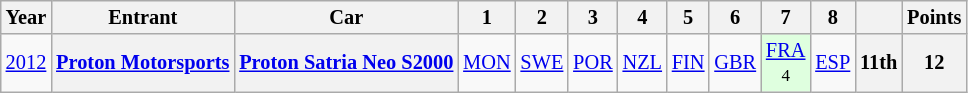<table class="wikitable" style="text-align:center; font-size:85%;">
<tr>
<th>Year</th>
<th>Entrant</th>
<th>Car</th>
<th>1</th>
<th>2</th>
<th>3</th>
<th>4</th>
<th>5</th>
<th>6</th>
<th>7</th>
<th>8</th>
<th></th>
<th>Points</th>
</tr>
<tr>
<td><a href='#'>2012</a></td>
<th nowrap><a href='#'>Proton Motorsports</a></th>
<th nowrap><a href='#'>Proton Satria Neo S2000</a></th>
<td><a href='#'>MON</a></td>
<td><a href='#'>SWE</a></td>
<td><a href='#'>POR</a></td>
<td><a href='#'>NZL</a></td>
<td><a href='#'>FIN</a></td>
<td><a href='#'>GBR</a></td>
<td style="background:#DFFFDF;"><a href='#'>FRA</a><br><small>4</small></td>
<td><a href='#'>ESP</a></td>
<th>11th</th>
<th>12</th>
</tr>
</table>
